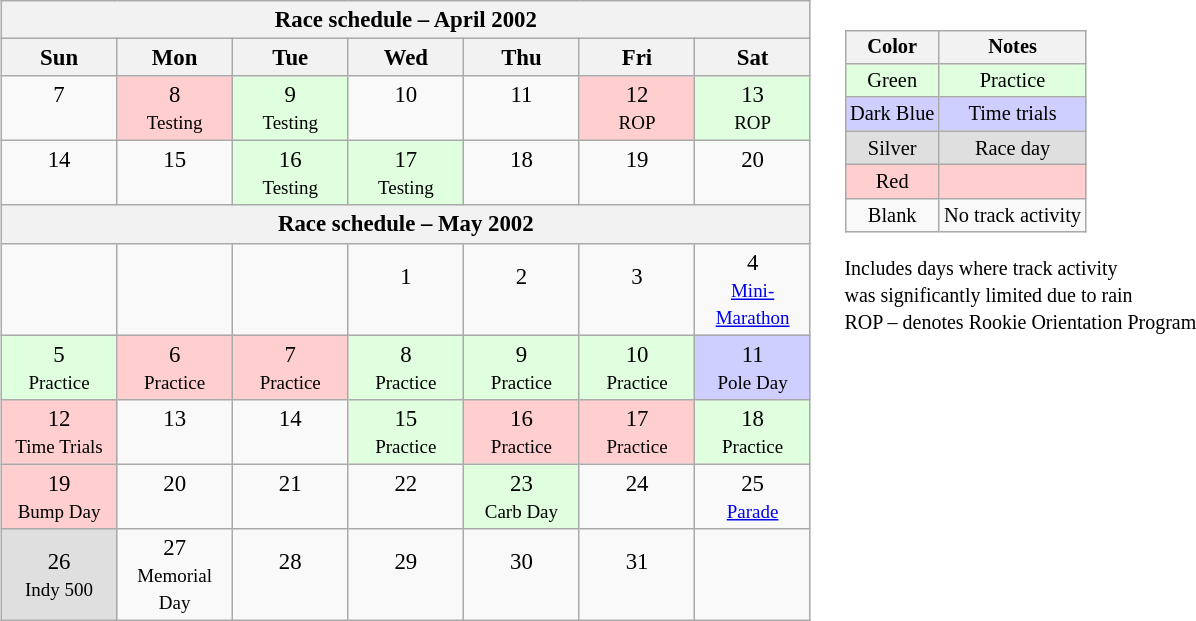<table>
<tr>
<td><br><table class="wikitable" style="text-align:center; font-size:95%">
<tr valign="top">
<th colspan=7>Race schedule – April 2002</th>
</tr>
<tr>
<th scope="col" width="70">Sun</th>
<th scope="col" width="70">Mon</th>
<th scope="col" width="70">Tue</th>
<th scope="col" width="70">Wed</th>
<th scope="col" width="70">Thu</th>
<th scope="col" width="70">Fri</th>
<th scope="col" width="70">Sat</th>
</tr>
<tr>
<td>7<br> </td>
<td style="background:#FFCFCF;">8<br><small>Testing</small></td>
<td style="background:#DFFFDF;">9<br><small>Testing</small></td>
<td>10<br> </td>
<td>11<br> </td>
<td style="background:#FFCFCF;">12<br><small>ROP</small></td>
<td style="background:#DFFFDF;">13<br><small>ROP</small></td>
</tr>
<tr>
<td>14<br> </td>
<td>15<br> </td>
<td style="background:#DFFFDF;">16<br><small>Testing</small></td>
<td style="background:#DFFFDF;">17<br><small>Testing</small></td>
<td>18<br> </td>
<td>19<br> </td>
<td>20<br> </td>
</tr>
<tr valign="top">
<th colspan=7>Race schedule – May 2002</th>
</tr>
<tr>
<td> </td>
<td> </td>
<td> </td>
<td>1<br> </td>
<td>2<br> </td>
<td>3<br> </td>
<td>4<br><small><a href='#'>Mini-Marathon</a></small></td>
</tr>
<tr>
<td style="background:#DFFFDF;">5<br><small>Practice</small></td>
<td style="background:#FFCFCF;">6<br><small>Practice</small></td>
<td style="background:#FFCFCF;">7<br><small>Practice</small></td>
<td style="background:#DFFFDF;">8<br><small>Practice</small></td>
<td style="background:#DFFFDF;">9<br><small>Practice</small></td>
<td style="background:#DFFFDF;">10<br><small>Practice</small></td>
<td style="background:#CFCFFF;">11<br><small>Pole Day</small></td>
</tr>
<tr>
<td style="background:#FFCFCF;">12<br><small>Time Trials</small></td>
<td>13<br> </td>
<td>14<br> </td>
<td style="background:#DFFFDF;">15<br><small>Practice</small></td>
<td style="background:#FFCFCF;">16<br><small>Practice</small></td>
<td style="background:#FFCFCF;">17<br><small>Practice</small></td>
<td style="background:#DFFFDF;">18<br><small>Practice</small></td>
</tr>
<tr>
<td style="background:#FFCFCF;">19<br><small>Bump Day</small></td>
<td>20<br> </td>
<td>21<br> </td>
<td>22<br> </td>
<td style="background:#DFFFDF;">23<br><small>Carb Day</small></td>
<td>24<br> </td>
<td>25<br><small><a href='#'>Parade</a></small></td>
</tr>
<tr>
<td style="background:#DFDFDF;">26<br><small>Indy 500</small></td>
<td>27<br><small>Memorial Day</small></td>
<td>28<br> </td>
<td>29<br> </td>
<td>30<br> </td>
<td>31<br> </td>
<td> </td>
</tr>
</table>
</td>
<td valign="top"><br><table>
<tr>
<td><br><table style="margin-right:0; font-size:85%; text-align:center;" class="wikitable">
<tr>
<th>Color</th>
<th>Notes</th>
</tr>
<tr style="background:#DFFFDF;">
<td>Green</td>
<td>Practice</td>
</tr>
<tr style="background:#CFCFFF;">
<td>Dark Blue</td>
<td>Time trials</td>
</tr>
<tr style="background:#DFDFDF;">
<td>Silver</td>
<td>Race day</td>
</tr>
<tr style="background:#FFCFCF;">
<td>Red</td>
<td></td>
</tr>
<tr>
<td>Blank</td>
<td>No track activity</td>
</tr>
</table>
 <small>Includes days where track activity<br>was significantly limited due to rain</small><br><small>ROP – denotes Rookie Orientation Program</small></td>
</tr>
</table>
</td>
</tr>
</table>
